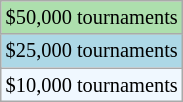<table class="wikitable" style="font-size:85%">
<tr style="background:#addfad;">
<td>$50,000 tournaments</td>
</tr>
<tr style="background:lightblue;">
<td>$25,000 tournaments</td>
</tr>
<tr style="background:#f0f8ff;">
<td>$10,000 tournaments</td>
</tr>
</table>
